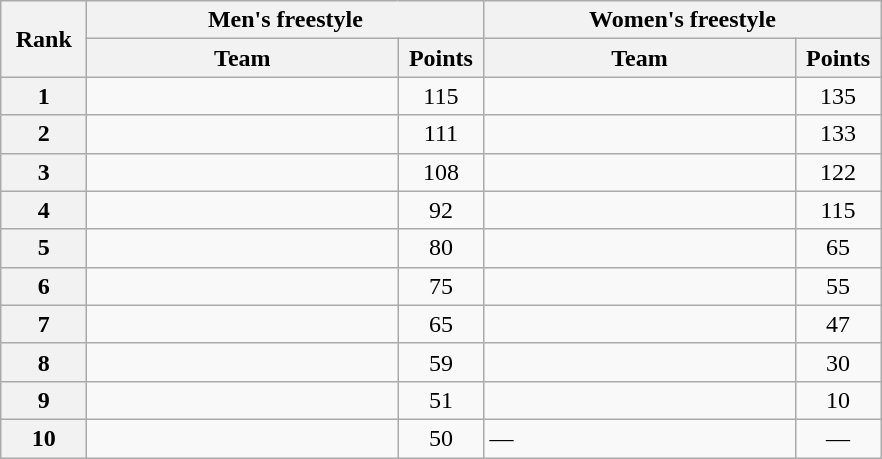<table class="wikitable" style="text-align:center;">
<tr>
<th rowspan="2" width="50">Rank</th>
<th colspan="2">Men's freestyle</th>
<th colspan="2">Women's freestyle</th>
</tr>
<tr>
<th width="200">Team</th>
<th width="50">Points</th>
<th width="200">Team</th>
<th width="50">Points</th>
</tr>
<tr>
<th>1</th>
<td align="left"></td>
<td>115</td>
<td align="left"></td>
<td>135</td>
</tr>
<tr>
<th>2</th>
<td align="left"></td>
<td>111</td>
<td align="left"></td>
<td>133</td>
</tr>
<tr>
<th>3</th>
<td align="left"></td>
<td>108</td>
<td align="left"></td>
<td>122</td>
</tr>
<tr>
<th>4</th>
<td align="left"></td>
<td>92</td>
<td align="left"></td>
<td>115</td>
</tr>
<tr>
<th>5</th>
<td align="left"></td>
<td>80</td>
<td align="left"></td>
<td>65</td>
</tr>
<tr>
<th>6</th>
<td align="left"></td>
<td>75</td>
<td align="left"></td>
<td>55</td>
</tr>
<tr>
<th>7</th>
<td align="left"></td>
<td>65</td>
<td align="left"></td>
<td>47</td>
</tr>
<tr>
<th>8</th>
<td align="left"></td>
<td>59</td>
<td align="left"></td>
<td>30</td>
</tr>
<tr>
<th>9</th>
<td align="left"></td>
<td>51</td>
<td align="left"></td>
<td>10</td>
</tr>
<tr>
<th>10</th>
<td align="left"></td>
<td>50</td>
<td align="left">—</td>
<td>—</td>
</tr>
</table>
